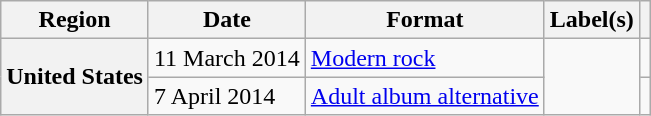<table class="wikitable plainrowheaders">
<tr>
<th scope="col">Region</th>
<th scope="col">Date</th>
<th scope="col">Format</th>
<th scope="col">Label(s)</th>
<th scope="col"></th>
</tr>
<tr>
<th scope="row" rowspan="2">United States</th>
<td>11 March 2014</td>
<td><a href='#'>Modern rock</a></td>
<td rowspan="2"></td>
<td align="center"></td>
</tr>
<tr>
<td>7 April 2014</td>
<td><a href='#'>Adult album alternative</a></td>
<td align="center"></td>
</tr>
</table>
